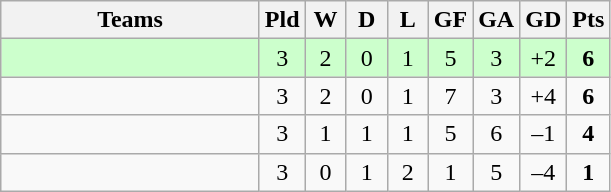<table class="wikitable" style="text-align: center;">
<tr>
<th width=165>Teams</th>
<th width=20>Pld</th>
<th width=20>W</th>
<th width=20>D</th>
<th width=20>L</th>
<th width=20>GF</th>
<th width=20>GA</th>
<th width=20>GD</th>
<th width=20>Pts</th>
</tr>
<tr align=center style="background:#ccffcc;">
<td style="text-align:left;"></td>
<td>3</td>
<td>2</td>
<td>0</td>
<td>1</td>
<td>5</td>
<td>3</td>
<td>+2</td>
<td><strong>6</strong></td>
</tr>
<tr align=center>
<td style="text-align:left;"></td>
<td>3</td>
<td>2</td>
<td>0</td>
<td>1</td>
<td>7</td>
<td>3</td>
<td>+4</td>
<td><strong>6</strong></td>
</tr>
<tr align=center>
<td style="text-align:left;"></td>
<td>3</td>
<td>1</td>
<td>1</td>
<td>1</td>
<td>5</td>
<td>6</td>
<td>–1</td>
<td><strong>4</strong></td>
</tr>
<tr align=center>
<td style="text-align:left;"></td>
<td>3</td>
<td>0</td>
<td>1</td>
<td>2</td>
<td>1</td>
<td>5</td>
<td>–4</td>
<td><strong>1</strong></td>
</tr>
</table>
